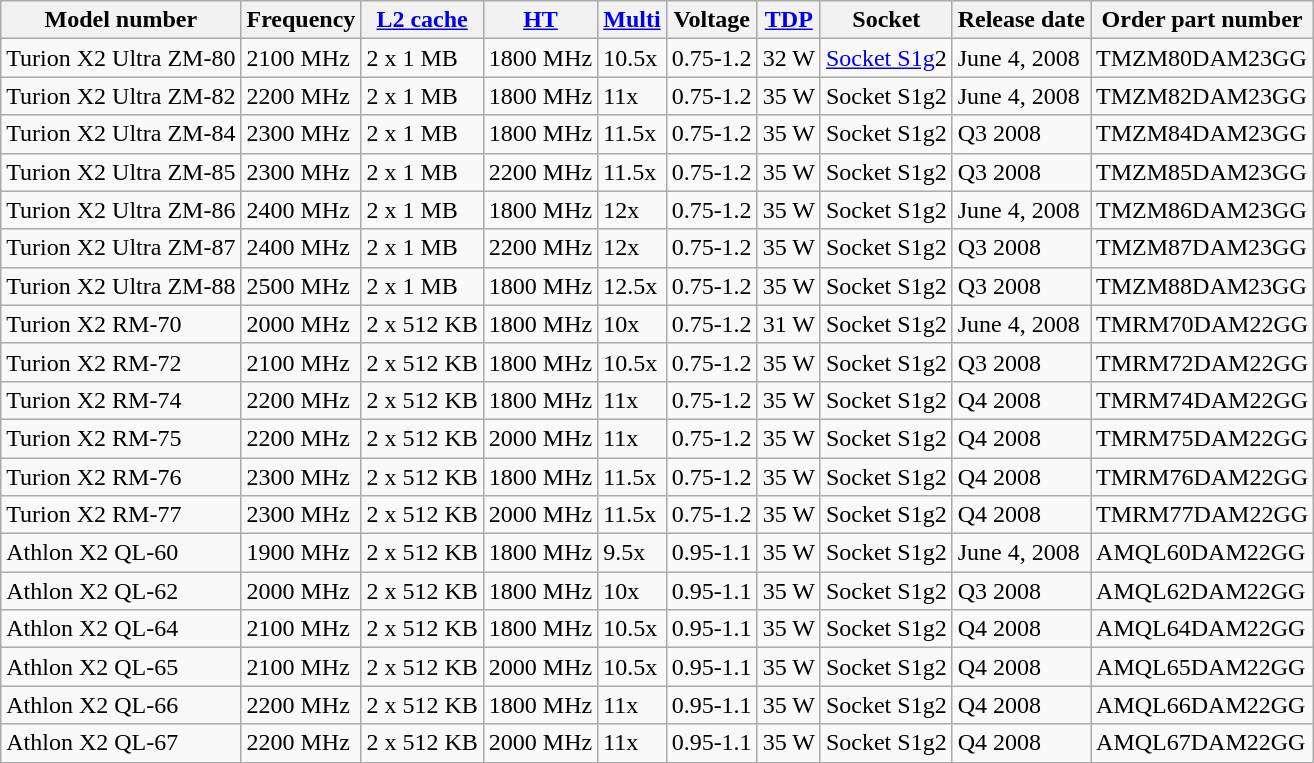<table class="wikitable">
<tr>
<th>Model number</th>
<th>Frequency</th>
<th><a href='#'>L2 cache</a></th>
<th><a href='#'>HT</a></th>
<th><a href='#'>Multi</a></th>
<th>Voltage</th>
<th><a href='#'>TDP</a></th>
<th>Socket</th>
<th>Release date</th>
<th>Order part number</th>
</tr>
<tr>
<td>Turion X2 Ultra ZM-80</td>
<td>2100 MHz</td>
<td>2 x 1 MB</td>
<td>1800 MHz</td>
<td>10.5x</td>
<td>0.75-1.2</td>
<td>32 W</td>
<td><a href='#'>Socket S1g</a>2</td>
<td>June 4, 2008</td>
<td>TMZM80DAM23GG</td>
</tr>
<tr>
<td>Turion X2 Ultra ZM-82</td>
<td>2200 MHz</td>
<td>2 x 1 MB</td>
<td>1800 MHz</td>
<td>11x</td>
<td>0.75-1.2</td>
<td>35 W</td>
<td>Socket S1g2</td>
<td>June 4, 2008</td>
<td>TMZM82DAM23GG</td>
</tr>
<tr>
<td>Turion X2 Ultra ZM-84</td>
<td>2300 MHz</td>
<td>2 x 1 MB</td>
<td>1800 MHz</td>
<td>11.5x</td>
<td>0.75-1.2</td>
<td>35 W</td>
<td>Socket S1g2</td>
<td>Q3 2008</td>
<td>TMZM84DAM23GG</td>
</tr>
<tr>
<td>Turion X2 Ultra ZM-85</td>
<td>2300 MHz</td>
<td>2 x 1 MB</td>
<td>2200 MHz</td>
<td>11.5x</td>
<td>0.75-1.2</td>
<td>35 W</td>
<td>Socket S1g2</td>
<td>Q3 2008</td>
<td>TMZM85DAM23GG</td>
</tr>
<tr>
<td>Turion X2 Ultra ZM-86</td>
<td>2400 MHz</td>
<td>2 x 1 MB</td>
<td>1800 MHz</td>
<td>12x</td>
<td>0.75-1.2</td>
<td>35 W</td>
<td>Socket S1g2</td>
<td>June 4, 2008</td>
<td>TMZM86DAM23GG</td>
</tr>
<tr>
<td>Turion X2 Ultra ZM-87</td>
<td>2400 MHz</td>
<td>2 x 1 MB</td>
<td>2200 MHz</td>
<td>12x</td>
<td>0.75-1.2</td>
<td>35 W</td>
<td>Socket S1g2</td>
<td>Q3 2008</td>
<td>TMZM87DAM23GG</td>
</tr>
<tr>
<td>Turion X2 Ultra ZM-88</td>
<td>2500 MHz</td>
<td>2 x 1 MB</td>
<td>1800 MHz</td>
<td>12.5x</td>
<td>0.75-1.2</td>
<td>35 W</td>
<td>Socket S1g2</td>
<td>Q3 2008</td>
<td>TMZM88DAM23GG</td>
</tr>
<tr>
<td>Turion X2 RM-70</td>
<td>2000 MHz</td>
<td>2 x 512 KB</td>
<td>1800 MHz</td>
<td>10x</td>
<td>0.75-1.2</td>
<td>31 W</td>
<td>Socket S1g2</td>
<td>June 4, 2008</td>
<td>TMRM70DAM22GG</td>
</tr>
<tr>
<td>Turion X2 RM-72</td>
<td>2100 MHz</td>
<td>2 x 512 KB</td>
<td>1800 MHz</td>
<td>10.5x</td>
<td>0.75-1.2</td>
<td>35 W</td>
<td>Socket S1g2</td>
<td>Q3 2008</td>
<td>TMRM72DAM22GG</td>
</tr>
<tr>
<td>Turion X2 RM-74</td>
<td>2200 MHz</td>
<td>2 x 512 KB</td>
<td>1800 MHz</td>
<td>11x</td>
<td>0.75-1.2</td>
<td>35 W</td>
<td>Socket S1g2</td>
<td>Q4 2008</td>
<td>TMRM74DAM22GG</td>
</tr>
<tr>
<td>Turion X2 RM-75</td>
<td>2200 MHz</td>
<td>2 x 512 KB</td>
<td>2000 MHz</td>
<td>11x</td>
<td>0.75-1.2</td>
<td>35 W</td>
<td>Socket S1g2</td>
<td>Q4 2008</td>
<td>TMRM75DAM22GG</td>
</tr>
<tr>
<td>Turion X2 RM-76</td>
<td>2300 MHz</td>
<td>2 x 512 KB</td>
<td>1800 MHz</td>
<td>11.5x</td>
<td>0.75-1.2</td>
<td>35 W</td>
<td>Socket S1g2</td>
<td>Q4 2008</td>
<td>TMRM76DAM22GG</td>
</tr>
<tr>
<td>Turion X2 RM-77</td>
<td>2300 MHz</td>
<td>2 x 512 KB</td>
<td>2000 MHz</td>
<td>11.5x</td>
<td>0.75-1.2</td>
<td>35 W</td>
<td>Socket S1g2</td>
<td>Q4 2008</td>
<td>TMRM77DAM22GG</td>
</tr>
<tr>
<td>Athlon X2 QL-60</td>
<td>1900 MHz</td>
<td>2 x 512 KB</td>
<td>1800 MHz</td>
<td>9.5x</td>
<td>0.95-1.1</td>
<td>35 W</td>
<td>Socket S1g2</td>
<td>June 4, 2008</td>
<td>AMQL60DAM22GG</td>
</tr>
<tr>
<td>Athlon X2 QL-62</td>
<td>2000 MHz</td>
<td>2 x 512 KB</td>
<td>1800 MHz</td>
<td>10x</td>
<td>0.95-1.1</td>
<td>35 W</td>
<td>Socket S1g2</td>
<td>Q3 2008</td>
<td>AMQL62DAM22GG</td>
</tr>
<tr>
<td>Athlon X2 QL-64</td>
<td>2100 MHz</td>
<td>2 x 512 KB</td>
<td>1800 MHz</td>
<td>10.5x</td>
<td>0.95-1.1</td>
<td>35 W</td>
<td>Socket S1g2</td>
<td>Q4 2008</td>
<td>AMQL64DAM22GG</td>
</tr>
<tr>
<td>Athlon X2 QL-65</td>
<td>2100 MHz</td>
<td>2 x 512 KB</td>
<td>2000 MHz</td>
<td>10.5x</td>
<td>0.95-1.1</td>
<td>35 W</td>
<td>Socket S1g2</td>
<td>Q4 2008</td>
<td>AMQL65DAM22GG</td>
</tr>
<tr>
<td>Athlon X2 QL-66</td>
<td>2200 MHz</td>
<td>2 x 512 KB</td>
<td>1800 MHz</td>
<td>11x</td>
<td>0.95-1.1</td>
<td>35 W</td>
<td>Socket S1g2</td>
<td>Q4 2008</td>
<td>AMQL66DAM22GG</td>
</tr>
<tr>
<td>Athlon X2 QL-67</td>
<td>2200 MHz</td>
<td>2 x 512 KB</td>
<td>2000 MHz</td>
<td>11x</td>
<td>0.95-1.1</td>
<td>35 W</td>
<td>Socket S1g2</td>
<td>Q4 2008</td>
<td>AMQL67DAM22GG</td>
</tr>
</table>
